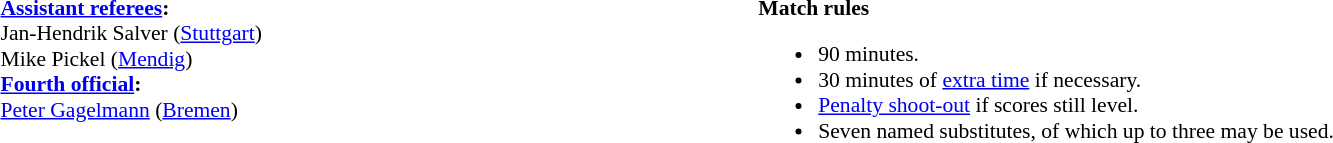<table style="width:100%; font-size:90%;">
<tr>
<td style="width:40%; vertical-align:top;"><br><strong><a href='#'>Assistant referees</a>:</strong>
<br>Jan-Hendrik Salver (<a href='#'>Stuttgart</a>)
<br>Mike Pickel (<a href='#'>Mendig</a>)
<br><strong><a href='#'>Fourth official</a>:</strong>
<br><a href='#'>Peter Gagelmann</a> (<a href='#'>Bremen</a>)</td>
<td style="width:60%; vertical-align:top;"><br><strong>Match rules</strong><ul><li>90 minutes.</li><li>30 minutes of <a href='#'>extra time</a> if necessary.</li><li><a href='#'>Penalty shoot-out</a> if scores still level.</li><li>Seven named substitutes, of which up to three may be used.</li></ul></td>
</tr>
</table>
